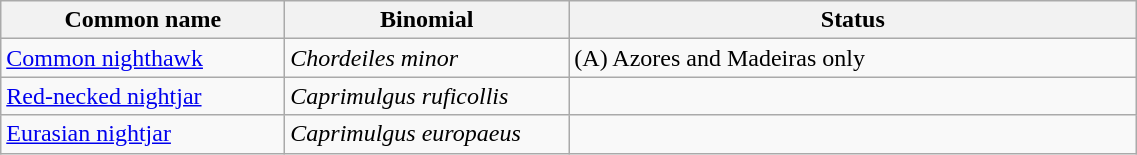<table width=60% class="wikitable">
<tr>
<th width=15%>Common name</th>
<th width=15%>Binomial</th>
<th width=30%>Status</th>
</tr>
<tr>
<td><a href='#'>Common nighthawk</a></td>
<td><em>Chordeiles minor</em></td>
<td>(A) Azores and Madeiras only</td>
</tr>
<tr>
<td><a href='#'>Red-necked nightjar</a></td>
<td><em>Caprimulgus ruficollis</em></td>
<td></td>
</tr>
<tr>
<td><a href='#'>Eurasian nightjar</a></td>
<td><em>Caprimulgus europaeus</em></td>
<td></td>
</tr>
</table>
